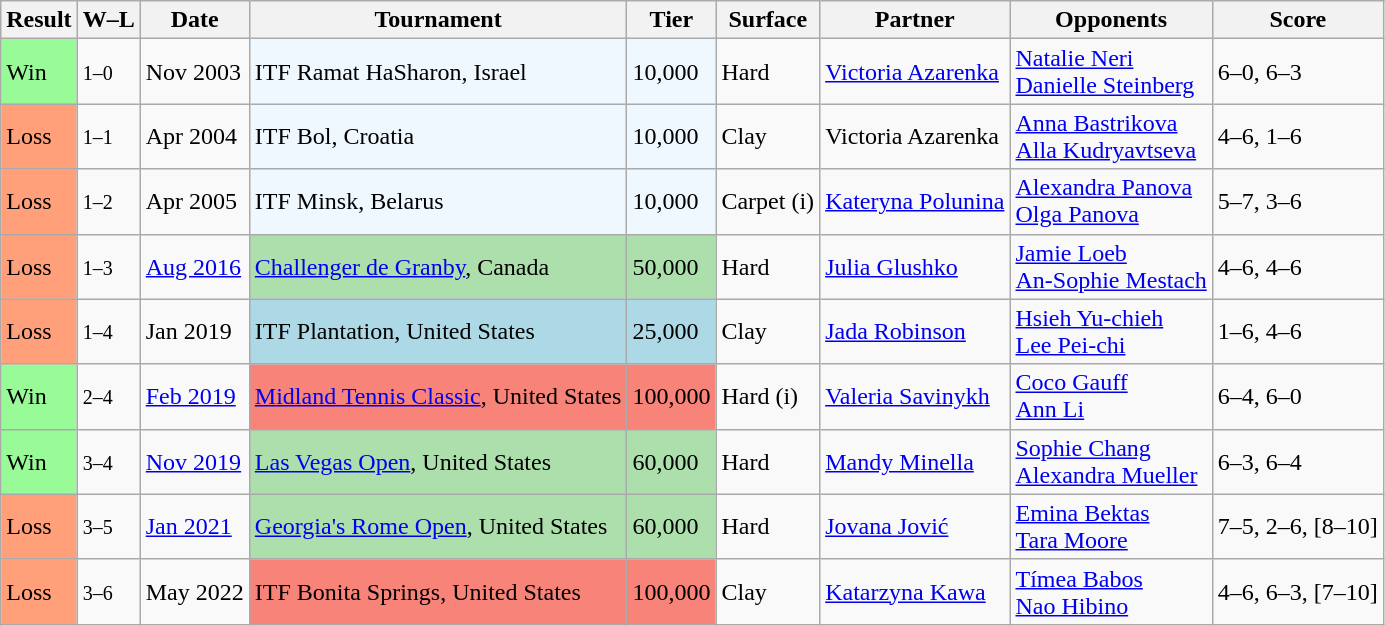<table class="sortable wikitable">
<tr>
<th>Result</th>
<th class="unsortable">W–L</th>
<th>Date</th>
<th>Tournament</th>
<th>Tier</th>
<th>Surface</th>
<th>Partner</th>
<th>Opponents</th>
<th class="unsortable">Score</th>
</tr>
<tr>
<td style="background:#98fb98;">Win</td>
<td><small>1–0</small></td>
<td>Nov 2003</td>
<td style="background:#f0f8ff;">ITF Ramat HaSharon, Israel</td>
<td style="background:#f0f8ff;">10,000</td>
<td>Hard</td>
<td> <a href='#'>Victoria Azarenka</a></td>
<td> <a href='#'>Natalie Neri</a> <br>  <a href='#'>Danielle Steinberg</a></td>
<td>6–0, 6–3</td>
</tr>
<tr>
<td style="background:#ffa07a;">Loss</td>
<td><small>1–1</small></td>
<td>Apr 2004</td>
<td style="background:#f0f8ff;">ITF Bol, Croatia</td>
<td style="background:#f0f8ff;">10,000</td>
<td>Clay</td>
<td> Victoria Azarenka</td>
<td> <a href='#'>Anna Bastrikova</a> <br>  <a href='#'>Alla Kudryavtseva</a></td>
<td>4–6, 1–6</td>
</tr>
<tr>
<td style="background:#ffa07a;">Loss</td>
<td><small>1–2</small></td>
<td>Apr 2005</td>
<td style="background:#f0f8ff;">ITF Minsk, Belarus</td>
<td style="background:#f0f8ff;">10,000</td>
<td>Carpet (i)</td>
<td> <a href='#'>Kateryna Polunina</a></td>
<td> <a href='#'>Alexandra Panova</a> <br>  <a href='#'>Olga Panova</a></td>
<td>5–7, 3–6</td>
</tr>
<tr>
<td bgcolor=ffa07a>Loss</td>
<td><small>1–3</small></td>
<td><a href='#'>Aug 2016</a></td>
<td style="background:#ADDFAD;"><a href='#'>Challenger de Granby</a>, Canada</td>
<td style="background:#ADDFAD;">50,000</td>
<td>Hard</td>
<td> <a href='#'>Julia Glushko</a></td>
<td> <a href='#'>Jamie Loeb</a> <br>  <a href='#'>An-Sophie Mestach</a></td>
<td>4–6, 4–6</td>
</tr>
<tr>
<td bgcolor=ffa07a>Loss</td>
<td><small>1–4</small></td>
<td>Jan 2019</td>
<td bgcolor=lightblue>ITF Plantation, United States</td>
<td bgcolor=lightblue>25,000</td>
<td>Clay</td>
<td> <a href='#'>Jada Robinson</a></td>
<td> <a href='#'>Hsieh Yu-chieh</a> <br>  <a href='#'>Lee Pei-chi</a></td>
<td>1–6, 4–6</td>
</tr>
<tr>
<td style="background:#98fb98;">Win</td>
<td><small>2–4</small></td>
<td><a href='#'>Feb 2019</a></td>
<td style="background:#f88379;"><a href='#'>Midland Tennis Classic</a>, United States</td>
<td style="background:#f88379;">100,000</td>
<td>Hard (i)</td>
<td> <a href='#'>Valeria Savinykh</a></td>
<td> <a href='#'>Coco Gauff</a> <br>  <a href='#'>Ann Li</a></td>
<td>6–4, 6–0</td>
</tr>
<tr>
<td style="background:#98fb98;">Win</td>
<td><small>3–4</small></td>
<td><a href='#'>Nov 2019</a></td>
<td style="background:#ADDFAD;"><a href='#'>Las Vegas Open</a>, United States</td>
<td style="background:#ADDFAD;">60,000</td>
<td>Hard</td>
<td> <a href='#'>Mandy Minella</a></td>
<td> <a href='#'>Sophie Chang</a> <br>  <a href='#'>Alexandra Mueller</a></td>
<td>6–3, 6–4</td>
</tr>
<tr>
<td bgcolor=ffa07a>Loss</td>
<td><small>3–5</small></td>
<td><a href='#'>Jan 2021</a></td>
<td style="background:#ADDFAD;"><a href='#'>Georgia's Rome Open</a>, United States</td>
<td style="background:#ADDFAD;">60,000</td>
<td>Hard</td>
<td> <a href='#'>Jovana Jović</a></td>
<td> <a href='#'>Emina Bektas</a> <br>  <a href='#'>Tara Moore</a></td>
<td>7–5, 2–6, [8–10]</td>
</tr>
<tr>
<td bgcolor=ffa07a>Loss</td>
<td><small>3–6</small></td>
<td>May 2022</td>
<td style="background:#f88379;">ITF Bonita Springs, United States</td>
<td style="background:#f88379;">100,000</td>
<td>Clay</td>
<td> <a href='#'>Katarzyna Kawa</a></td>
<td> <a href='#'>Tímea Babos</a> <br>  <a href='#'>Nao Hibino</a></td>
<td>4–6, 6–3, [7–10]</td>
</tr>
</table>
